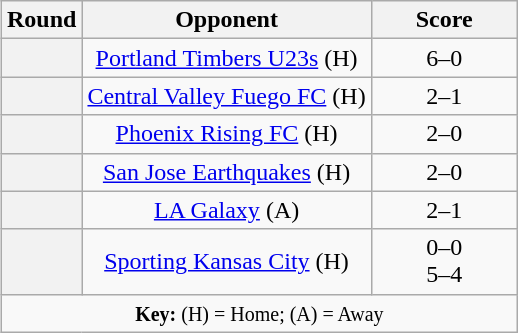<table class="wikitable plainrowheaders" style="text-align:center; float:right; margin-left:1em">
<tr>
<th scope="col" style="width:25px">Round</th>
<th scope="col">Opponent</th>
<th scope="col" style="width:90px">Score</th>
</tr>
<tr>
<th scope=row style="text-align:center"></th>
<td><a href='#'>Portland Timbers U23s</a> (H)</td>
<td>6–0</td>
</tr>
<tr>
<th scope=row style="text-align:center"></th>
<td><a href='#'>Central Valley Fuego FC</a> (H)</td>
<td>2–1</td>
</tr>
<tr>
<th scope=row style="text-align:center"></th>
<td><a href='#'>Phoenix Rising FC</a> (H)</td>
<td>2–0</td>
</tr>
<tr>
<th scope=row style="text-align:center"></th>
<td><a href='#'>San Jose Earthquakes</a> (H)</td>
<td>2–0</td>
</tr>
<tr>
<th scope=row style="text-align:center"></th>
<td><a href='#'>LA Galaxy</a> (A)</td>
<td>2–1</td>
</tr>
<tr>
<th scope=row style="text-align:center"></th>
<td><a href='#'>Sporting Kansas City</a> (H)</td>
<td>0–0 <br>5–4 </td>
</tr>
<tr>
<td colspan="3"><small><strong>Key:</strong> (H) = Home; (A) = Away</small></td>
</tr>
</table>
